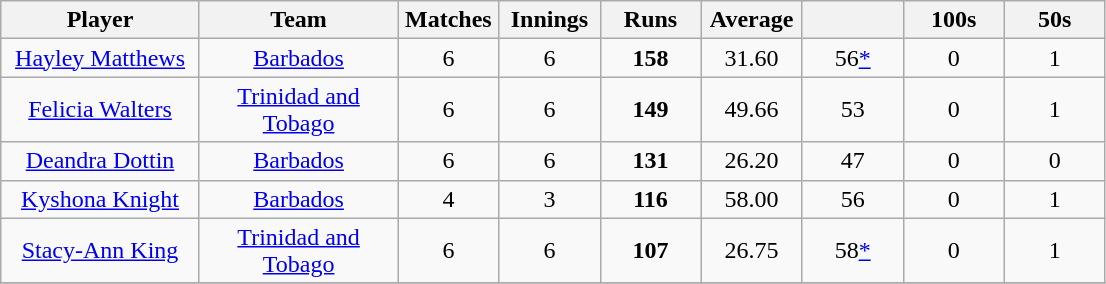<table class="wikitable" style="text-align:center;">
<tr>
<th width=125>Player</th>
<th width=125>Team</th>
<th width=60>Matches</th>
<th width=60>Innings</th>
<th width=60>Runs</th>
<th width=60>Average</th>
<th width=60></th>
<th width=60>100s</th>
<th width=60>50s</th>
</tr>
<tr>
<td><a href='#'>Hayley Matthews</a></td>
<td><a href='#'>Barbados</a></td>
<td>6</td>
<td>6</td>
<td><strong>158</strong></td>
<td>31.60</td>
<td>56<a href='#'>*</a></td>
<td>0</td>
<td>1</td>
</tr>
<tr>
<td><a href='#'>Felicia Walters</a></td>
<td><a href='#'>Trinidad and Tobago</a></td>
<td>6</td>
<td>6</td>
<td><strong>149</strong></td>
<td>49.66</td>
<td>53</td>
<td>0</td>
<td>1</td>
</tr>
<tr>
<td><a href='#'>Deandra Dottin</a></td>
<td><a href='#'>Barbados</a></td>
<td>6</td>
<td>6</td>
<td><strong>131</strong></td>
<td>26.20</td>
<td>47</td>
<td>0</td>
<td>0</td>
</tr>
<tr>
<td><a href='#'>Kyshona Knight</a></td>
<td><a href='#'>Barbados</a></td>
<td>4</td>
<td>3</td>
<td><strong>116</strong></td>
<td>58.00</td>
<td>56</td>
<td>0</td>
<td>1</td>
</tr>
<tr>
<td><a href='#'>Stacy-Ann King</a></td>
<td><a href='#'>Trinidad and Tobago</a></td>
<td>6</td>
<td>6</td>
<td><strong>107</strong></td>
<td>26.75</td>
<td>58<a href='#'>*</a></td>
<td>0</td>
<td>1</td>
</tr>
<tr>
</tr>
</table>
